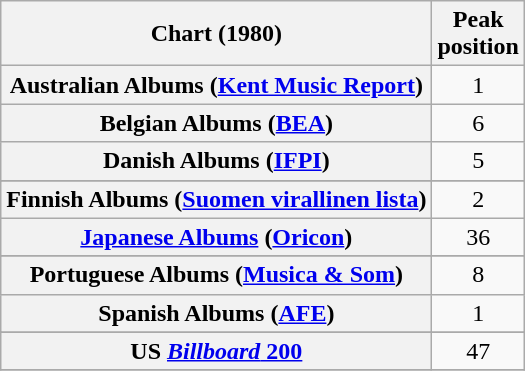<table class="wikitable sortable plainrowheaders" style="text-align:center;">
<tr>
<th scope="col">Chart (1980)</th>
<th scope="col">Peak<br> position</th>
</tr>
<tr>
<th scope="row">Australian Albums (<a href='#'>Kent Music Report</a>)</th>
<td>1</td>
</tr>
<tr>
<th scope="row">Belgian Albums (<a href='#'>BEA</a>)</th>
<td>6</td>
</tr>
<tr>
<th scope="row">Danish Albums (<a href='#'>IFPI</a>)</th>
<td>5</td>
</tr>
<tr>
</tr>
<tr>
<th scope="row">Finnish Albums (<a href='#'>Suomen virallinen lista</a>)</th>
<td>2</td>
</tr>
<tr>
<th scope="row"><a href='#'>Japanese Albums</a> (<a href='#'>Oricon</a>)</th>
<td>36</td>
</tr>
<tr>
</tr>
<tr>
</tr>
<tr>
<th scope="row">Portuguese Albums (<a href='#'>Musica & Som</a>)</th>
<td>8</td>
</tr>
<tr>
<th scope="row">Spanish Albums (<a href='#'>AFE</a>)</th>
<td>1</td>
</tr>
<tr>
</tr>
<tr>
</tr>
<tr>
<th scope="row">US <a href='#'><em>Billboard</em> 200</a></th>
<td>47</td>
</tr>
<tr>
</tr>
</table>
